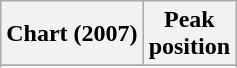<table class="wikitable sortable plainrowheaders" style="text-align:center">
<tr>
<th scope="col">Chart (2007)</th>
<th scope="col">Peak<br> position</th>
</tr>
<tr>
</tr>
<tr>
</tr>
<tr>
</tr>
</table>
